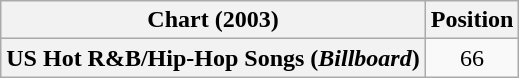<table class="wikitable plainrowheaders" style="text-align:center">
<tr>
<th scope="col">Chart (2003)</th>
<th scope="col">Position</th>
</tr>
<tr>
<th scope="row">US Hot R&B/Hip-Hop Songs (<em>Billboard</em>)</th>
<td>66</td>
</tr>
</table>
